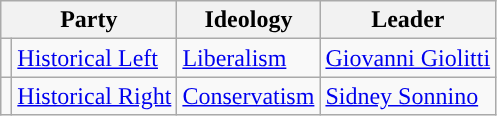<table class=wikitable style="font-size:100%">
<tr>
<th colspan=2>Party</th>
<th>Ideology</th>
<th>Leader</th>
</tr>
<tr>
<td style="color:inherit;background:"></td>
<td><a href='#'>Historical Left</a></td>
<td><a href='#'>Liberalism</a></td>
<td><a href='#'>Giovanni Giolitti</a></td>
</tr>
<tr>
<td style="color:inherit;background:"></td>
<td><a href='#'>Historical Right</a></td>
<td><a href='#'>Conservatism</a></td>
<td><a href='#'>Sidney Sonnino</a></td>
</tr>
</table>
